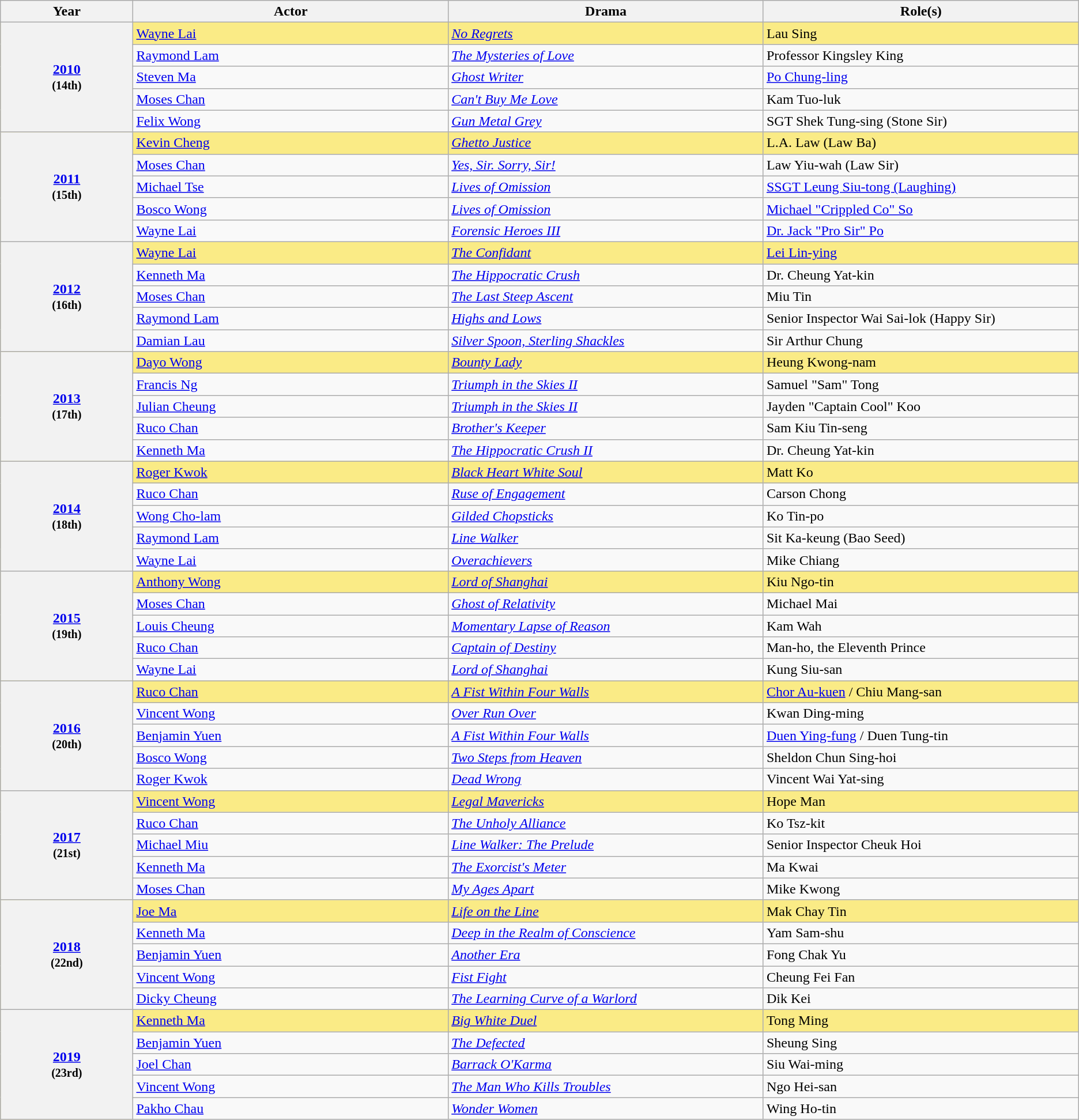<table class="wikitable">
<tr>
<th width="8%">Year</th>
<th width="19%">Actor</th>
<th width="19%">Drama</th>
<th width="19%">Role(s)</th>
</tr>
<tr style="background:#FAEB86">
<th rowspan="5"><strong><a href='#'>2010</a></strong><br><small>(14th)</small></th>
<td><a href='#'>Wayne Lai</a> </td>
<td><em><a href='#'>No Regrets</a></em></td>
<td>Lau Sing</td>
</tr>
<tr>
<td><a href='#'>Raymond Lam</a></td>
<td><em><a href='#'>The Mysteries of Love</a></em></td>
<td>Professor Kingsley King</td>
</tr>
<tr>
<td><a href='#'>Steven Ma</a></td>
<td><em><a href='#'>Ghost Writer</a></em></td>
<td><a href='#'>Po Chung-ling</a></td>
</tr>
<tr>
<td><a href='#'>Moses Chan</a></td>
<td><em><a href='#'>Can't Buy Me Love</a></em></td>
<td>Kam Tuo-luk</td>
</tr>
<tr>
<td><a href='#'>Felix Wong</a></td>
<td><em><a href='#'>Gun Metal Grey</a></em></td>
<td>SGT Shek Tung-sing (Stone Sir)</td>
</tr>
<tr style="background:#FAEB86">
<th rowspan="5"><strong><a href='#'>2011</a></strong><br><small>(15th)</small></th>
<td><a href='#'>Kevin Cheng</a> </td>
<td><em><a href='#'>Ghetto Justice</a></em></td>
<td>L.A. Law (Law Ba)</td>
</tr>
<tr>
<td><a href='#'>Moses Chan</a></td>
<td><em><a href='#'>Yes, Sir. Sorry, Sir!</a></em></td>
<td>Law Yiu-wah (Law Sir)</td>
</tr>
<tr>
<td><a href='#'>Michael Tse</a></td>
<td><em><a href='#'>Lives of Omission</a></em></td>
<td><a href='#'>SSGT Leung Siu-tong (Laughing)</a></td>
</tr>
<tr>
<td><a href='#'>Bosco Wong</a></td>
<td><em><a href='#'>Lives of Omission</a></em></td>
<td><a href='#'>Michael "Crippled Co" So</a></td>
</tr>
<tr>
<td><a href='#'>Wayne Lai</a></td>
<td><em><a href='#'>Forensic Heroes III</a></em></td>
<td><a href='#'>Dr. Jack "Pro Sir" Po</a></td>
</tr>
<tr style="background:#FAEB86">
<th rowspan="5"><strong><a href='#'>2012</a></strong><br><small>(16th)</small></th>
<td><a href='#'>Wayne Lai</a> </td>
<td><em><a href='#'>The Confidant</a></em></td>
<td><a href='#'>Lei Lin-ying</a></td>
</tr>
<tr>
<td><a href='#'>Kenneth Ma</a></td>
<td><em><a href='#'>The Hippocratic Crush</a></em></td>
<td>Dr. Cheung Yat-kin</td>
</tr>
<tr>
<td><a href='#'>Moses Chan</a></td>
<td><em><a href='#'>The Last Steep Ascent</a></em></td>
<td>Miu Tin</td>
</tr>
<tr>
<td><a href='#'>Raymond Lam</a></td>
<td><em><a href='#'>Highs and Lows</a></em></td>
<td>Senior Inspector Wai Sai-lok (Happy Sir)</td>
</tr>
<tr>
<td><a href='#'>Damian Lau</a></td>
<td><em><a href='#'>Silver Spoon, Sterling Shackles</a></em></td>
<td>Sir Arthur Chung</td>
</tr>
<tr style="background:#FAEB86">
<th rowspan="5"><strong><a href='#'>2013</a></strong><br><small>(17th)</small></th>
<td><a href='#'>Dayo Wong</a> </td>
<td><em><a href='#'>Bounty Lady</a></em></td>
<td>Heung Kwong-nam</td>
</tr>
<tr>
<td><a href='#'>Francis Ng</a></td>
<td><em><a href='#'>Triumph in the Skies II</a></em></td>
<td>Samuel "Sam" Tong</td>
</tr>
<tr>
<td><a href='#'>Julian Cheung</a></td>
<td><em><a href='#'>Triumph in the Skies II</a></em></td>
<td>Jayden "Captain Cool" Koo</td>
</tr>
<tr>
<td><a href='#'>Ruco Chan</a></td>
<td><em><a href='#'>Brother's Keeper</a></em></td>
<td>Sam Kiu Tin-seng</td>
</tr>
<tr>
<td><a href='#'>Kenneth Ma</a></td>
<td><em><a href='#'>The Hippocratic Crush II</a></em></td>
<td>Dr. Cheung Yat-kin</td>
</tr>
<tr style="background:#FAEB86">
<th rowspan="5"><strong><a href='#'>2014</a></strong><br><small>(18th)</small></th>
<td><a href='#'>Roger Kwok</a> </td>
<td><em><a href='#'>Black Heart White Soul</a></em></td>
<td>Matt Ko</td>
</tr>
<tr>
<td><a href='#'>Ruco Chan</a></td>
<td><em><a href='#'>Ruse of Engagement</a></em></td>
<td>Carson Chong</td>
</tr>
<tr>
<td><a href='#'>Wong Cho-lam</a></td>
<td><em><a href='#'>Gilded Chopsticks</a></em></td>
<td>Ko Tin-po</td>
</tr>
<tr>
<td><a href='#'>Raymond Lam</a></td>
<td><em><a href='#'>Line Walker</a></em></td>
<td>Sit Ka-keung (Bao Seed)</td>
</tr>
<tr>
<td><a href='#'>Wayne Lai</a></td>
<td><em><a href='#'>Overachievers</a></em></td>
<td>Mike Chiang</td>
</tr>
<tr style="background:#FAEB86">
<th rowspan="5"><strong><a href='#'>2015</a></strong><br><small>(19th)</small></th>
<td><a href='#'>Anthony Wong</a> </td>
<td><em><a href='#'>Lord of Shanghai</a></em></td>
<td>Kiu Ngo-tin</td>
</tr>
<tr>
<td><a href='#'>Moses Chan</a></td>
<td><em><a href='#'>Ghost of Relativity</a></em></td>
<td>Michael Mai</td>
</tr>
<tr>
<td><a href='#'>Louis Cheung</a></td>
<td><em><a href='#'>Momentary Lapse of Reason</a></em></td>
<td>Kam Wah</td>
</tr>
<tr>
<td><a href='#'>Ruco Chan</a></td>
<td><em><a href='#'>Captain of Destiny</a></em></td>
<td>Man-ho, the Eleventh Prince</td>
</tr>
<tr>
<td><a href='#'>Wayne Lai</a></td>
<td><em><a href='#'>Lord of Shanghai</a></em></td>
<td>Kung Siu-san</td>
</tr>
<tr style="background:#FAEB86">
<th rowspan="5"><strong><a href='#'>2016</a></strong><br><small>(20th)</small></th>
<td><a href='#'>Ruco Chan</a> </td>
<td><em><a href='#'>A Fist Within Four Walls</a></em></td>
<td><a href='#'>Chor Au-kuen</a> / Chiu Mang-san</td>
</tr>
<tr>
<td><a href='#'>Vincent Wong</a></td>
<td><em><a href='#'>Over Run Over</a></em></td>
<td>Kwan Ding-ming</td>
</tr>
<tr>
<td><a href='#'>Benjamin Yuen</a></td>
<td><em><a href='#'>A Fist Within Four Walls</a></em></td>
<td><a href='#'>Duen Ying-fung</a> / Duen Tung-tin</td>
</tr>
<tr>
<td><a href='#'>Bosco Wong</a></td>
<td><em><a href='#'>Two Steps from Heaven</a></em></td>
<td>Sheldon Chun Sing-hoi</td>
</tr>
<tr>
<td><a href='#'>Roger Kwok</a></td>
<td><em><a href='#'>Dead Wrong</a></em></td>
<td>Vincent Wai Yat-sing</td>
</tr>
<tr style="background:#FAEB86">
<th rowspan="5"><strong><a href='#'>2017</a></strong><br><small>(21st)</small></th>
<td><a href='#'>Vincent Wong</a> </td>
<td><em><a href='#'>Legal Mavericks</a></em></td>
<td>Hope Man</td>
</tr>
<tr>
<td><a href='#'>Ruco Chan</a></td>
<td><em><a href='#'>The Unholy Alliance</a></em></td>
<td>Ko Tsz-kit</td>
</tr>
<tr>
<td><a href='#'>Michael Miu</a></td>
<td><em><a href='#'>Line Walker: The Prelude</a></em></td>
<td>Senior Inspector Cheuk Hoi</td>
</tr>
<tr>
<td><a href='#'>Kenneth Ma</a></td>
<td><em><a href='#'>The Exorcist's Meter</a></em></td>
<td>Ma Kwai</td>
</tr>
<tr>
<td><a href='#'>Moses Chan</a></td>
<td><em><a href='#'>My Ages Apart</a></em></td>
<td>Mike Kwong</td>
</tr>
<tr style="background:#FAEB86">
<th rowspan="5"><strong><a href='#'>2018</a></strong><br><small>(22nd)</small></th>
<td><a href='#'>Joe Ma</a> </td>
<td><em><a href='#'>Life on the Line</a></em></td>
<td>Mak Chay Tin</td>
</tr>
<tr>
<td><a href='#'>Kenneth Ma</a></td>
<td><em><a href='#'>Deep in the Realm of Conscience</a></em></td>
<td>Yam Sam-shu</td>
</tr>
<tr>
<td><a href='#'>Benjamin Yuen</a></td>
<td><em><a href='#'>Another Era</a></em></td>
<td>Fong Chak Yu</td>
</tr>
<tr>
<td><a href='#'>Vincent Wong</a></td>
<td><em><a href='#'>Fist Fight</a></em></td>
<td>Cheung Fei Fan</td>
</tr>
<tr>
<td><a href='#'>Dicky Cheung</a></td>
<td><em><a href='#'>The Learning Curve of a Warlord</a></em></td>
<td>Dik Kei</td>
</tr>
<tr style="background:#FAEB86">
<th rowspan="5"><strong><a href='#'>2019</a></strong><br><small>(23rd)</small></th>
<td><a href='#'>Kenneth Ma</a> </td>
<td><em><a href='#'>Big White Duel</a></em></td>
<td>Tong Ming</td>
</tr>
<tr>
<td><a href='#'>Benjamin Yuen</a></td>
<td><em><a href='#'>The Defected</a></em></td>
<td>Sheung Sing</td>
</tr>
<tr>
<td><a href='#'>Joel Chan</a></td>
<td><em><a href='#'>Barrack O'Karma</a></em></td>
<td>Siu Wai-ming</td>
</tr>
<tr>
<td><a href='#'>Vincent Wong</a></td>
<td><em><a href='#'>The Man Who Kills Troubles</a></em></td>
<td>Ngo Hei-san</td>
</tr>
<tr>
<td><a href='#'>Pakho Chau</a></td>
<td><em><a href='#'>Wonder Women</a></em></td>
<td>Wing Ho-tin</td>
</tr>
</table>
